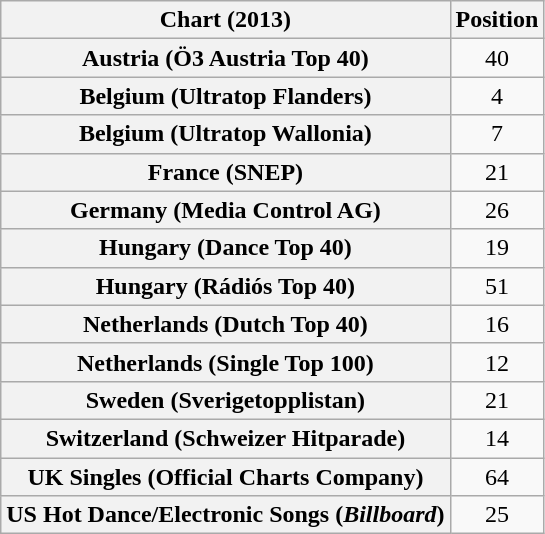<table class="wikitable sortable plainrowheaders" style="text-align:center">
<tr>
<th scope="col">Chart (2013)</th>
<th scope="col">Position</th>
</tr>
<tr>
<th scope="row">Austria (Ö3 Austria Top 40)</th>
<td style="text-align:center;">40</td>
</tr>
<tr>
<th scope="row">Belgium (Ultratop Flanders)</th>
<td style="text-align:center;">4</td>
</tr>
<tr>
<th scope="row">Belgium (Ultratop Wallonia)</th>
<td style="text-align:center;">7</td>
</tr>
<tr>
<th scope="row">France (SNEP)</th>
<td style="text-align:center;">21</td>
</tr>
<tr>
<th scope="row">Germany (Media Control AG)</th>
<td style="text-align:center;">26</td>
</tr>
<tr>
<th scope="row">Hungary (Dance Top 40)</th>
<td style="text-align:center;">19</td>
</tr>
<tr>
<th scope="row">Hungary (Rádiós Top 40)</th>
<td style="text-align:center;">51</td>
</tr>
<tr>
<th scope="row">Netherlands (Dutch Top 40)</th>
<td style="text-align:center;">16</td>
</tr>
<tr>
<th scope="row">Netherlands (Single Top 100)</th>
<td style="text-align:center;">12</td>
</tr>
<tr>
<th scope="row">Sweden (Sverigetopplistan)</th>
<td style="text-align:center;">21</td>
</tr>
<tr>
<th scope="row">Switzerland (Schweizer Hitparade)</th>
<td style="text-align:center;">14</td>
</tr>
<tr>
<th scope="row">UK Singles (Official Charts Company)</th>
<td style="text-align:center;">64</td>
</tr>
<tr>
<th scope="row">US Hot Dance/Electronic Songs (<em>Billboard</em>)</th>
<td style="text-align:center;">25</td>
</tr>
</table>
